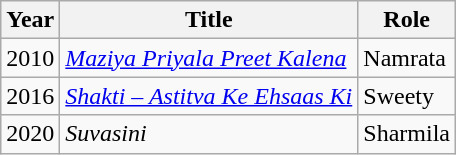<table class="wikitable sortable">
<tr>
<th>Year</th>
<th>Title</th>
<th>Role</th>
</tr>
<tr>
<td>2010</td>
<td><em><a href='#'>Maziya Priyala Preet Kalena</a></em></td>
<td>Namrata</td>
</tr>
<tr>
<td>2016</td>
<td><em><a href='#'>Shakti – Astitva Ke Ehsaas Ki</a></em></td>
<td>Sweety</td>
</tr>
<tr>
<td>2020</td>
<td><em>Suvasini</em></td>
<td>Sharmila</td>
</tr>
</table>
